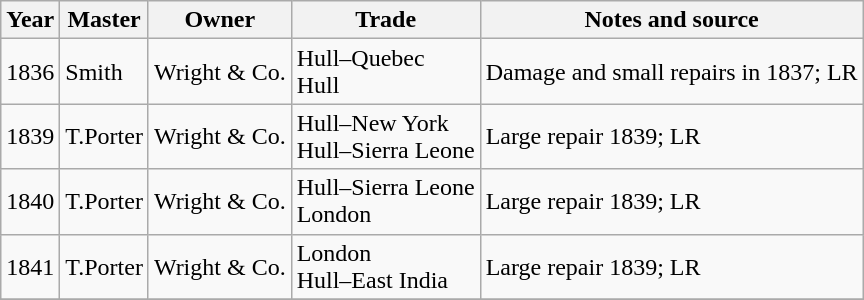<table class="sortable wikitable">
<tr>
<th>Year</th>
<th>Master</th>
<th>Owner</th>
<th>Trade</th>
<th>Notes and source</th>
</tr>
<tr>
<td>1836</td>
<td>Smith</td>
<td>Wright & Co.</td>
<td>Hull–Quebec<br>Hull</td>
<td>Damage and small repairs in 1837; LR</td>
</tr>
<tr>
<td>1839</td>
<td>T.Porter</td>
<td>Wright & Co.</td>
<td>Hull–New York<br>Hull–Sierra Leone</td>
<td>Large repair 1839; LR</td>
</tr>
<tr>
<td>1840</td>
<td>T.Porter</td>
<td>Wright & Co.</td>
<td>Hull–Sierra Leone<br>London</td>
<td>Large repair 1839; LR</td>
</tr>
<tr>
<td>1841</td>
<td>T.Porter</td>
<td>Wright & Co.</td>
<td>London<br>Hull–East India</td>
<td>Large repair 1839; LR</td>
</tr>
<tr>
</tr>
</table>
